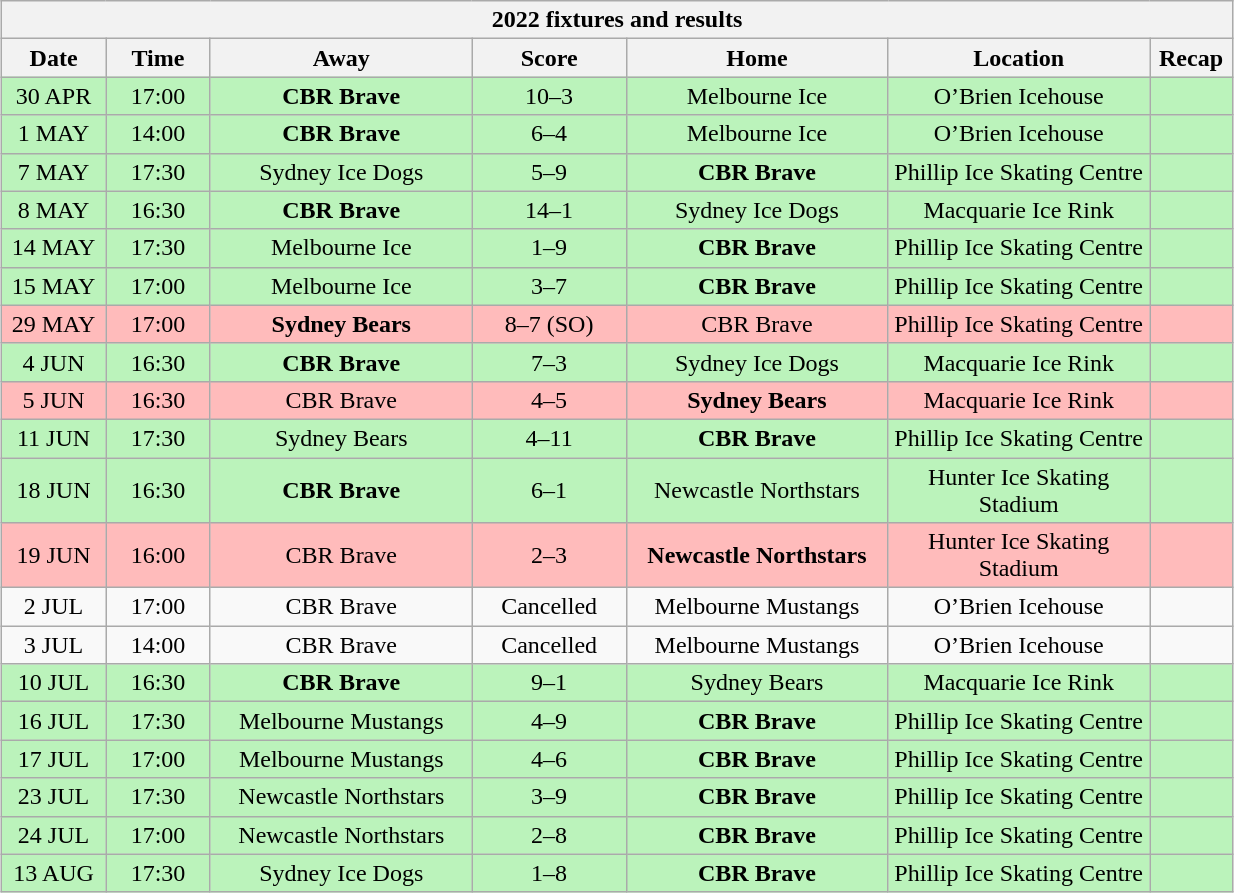<table class="wikitable collapsible" width="65%" style="margin: 1em auto 1em auto">
<tr>
<th colspan="7">2022 fixtures and results</th>
</tr>
<tr>
<th width="5%">Date</th>
<th width="5%">Time</th>
<th width="13%">Away</th>
<th width="6%">Score</th>
<th width="13%">Home</th>
<th width="13%">Location</th>
<th width="1%">Recap</th>
</tr>
<tr align="center" style="background:#BBF3BB">
<td>30 APR</td>
<td>17:00</td>
<td><strong>CBR Brave</strong></td>
<td>10–3</td>
<td>Melbourne Ice</td>
<td>O’Brien Icehouse</td>
<td></td>
</tr>
<tr align="center" style="background:#BBF3BB">
<td>1 MAY</td>
<td>14:00</td>
<td><strong>CBR Brave</strong></td>
<td>6–4</td>
<td>Melbourne Ice</td>
<td>O’Brien Icehouse</td>
<td></td>
</tr>
<tr align="center" style="background:#BBF3BB">
<td>7 MAY</td>
<td>17:30</td>
<td>Sydney Ice Dogs</td>
<td>5–9</td>
<td><strong>CBR Brave</strong></td>
<td>Phillip Ice Skating Centre</td>
<td></td>
</tr>
<tr align="center" style="background:#BBF3BB">
<td>8 MAY</td>
<td>16:30</td>
<td><strong>CBR Brave</strong></td>
<td>14–1</td>
<td>Sydney Ice Dogs</td>
<td>Macquarie Ice Rink</td>
<td></td>
</tr>
<tr align="center" style="background:#BBF3BB">
<td>14 MAY</td>
<td>17:30</td>
<td>Melbourne Ice</td>
<td>1–9</td>
<td><strong>CBR Brave</strong></td>
<td>Phillip Ice Skating Centre</td>
<td></td>
</tr>
<tr align="center" style="background:#BBF3BB">
<td>15 MAY</td>
<td>17:00</td>
<td>Melbourne Ice</td>
<td>3–7</td>
<td><strong>CBR Brave</strong></td>
<td>Phillip Ice Skating Centre</td>
<td></td>
</tr>
<tr align="center" style="background:#FFBBBB">
<td>29 MAY</td>
<td>17:00</td>
<td><strong>Sydney Bears</strong></td>
<td>8–7 (SO)</td>
<td>CBR Brave</td>
<td>Phillip Ice Skating Centre</td>
<td></td>
</tr>
<tr align="center" style="background:#BBF3BB">
<td>4 JUN</td>
<td>16:30</td>
<td><strong>CBR Brave</strong></td>
<td>7–3</td>
<td>Sydney Ice Dogs</td>
<td>Macquarie Ice Rink</td>
<td></td>
</tr>
<tr align="center" style="background:#FFBBBB">
<td>5 JUN</td>
<td>16:30</td>
<td>CBR Brave</td>
<td>4–5</td>
<td><strong>Sydney Bears</strong></td>
<td>Macquarie Ice Rink</td>
<td></td>
</tr>
<tr align="center" style="background:#BBF3BB">
<td>11 JUN</td>
<td>17:30</td>
<td>Sydney Bears</td>
<td>4–11</td>
<td><strong>CBR Brave</strong></td>
<td>Phillip Ice Skating Centre</td>
<td></td>
</tr>
<tr align="center" style="background:#BBF3BB">
<td>18 JUN</td>
<td>16:30</td>
<td><strong>CBR Brave</strong></td>
<td>6–1</td>
<td>Newcastle Northstars</td>
<td>Hunter Ice Skating Stadium</td>
<td></td>
</tr>
<tr align="center" style="background:#FFBBBB">
<td>19 JUN</td>
<td>16:00</td>
<td>CBR Brave</td>
<td>2–3</td>
<td><strong>Newcastle Northstars</strong></td>
<td>Hunter Ice Skating Stadium</td>
<td></td>
</tr>
<tr align="center">
<td>2 JUL</td>
<td>17:00</td>
<td>CBR Brave</td>
<td>Cancelled</td>
<td>Melbourne Mustangs</td>
<td>O’Brien Icehouse</td>
<td></td>
</tr>
<tr align="center">
<td>3 JUL</td>
<td>14:00</td>
<td>CBR Brave</td>
<td>Cancelled</td>
<td>Melbourne Mustangs</td>
<td>O’Brien Icehouse</td>
<td></td>
</tr>
<tr align="center" style="background:#BBF3BB">
<td>10 JUL</td>
<td>16:30</td>
<td><strong>CBR Brave</strong></td>
<td>9–1</td>
<td>Sydney Bears</td>
<td>Macquarie Ice Rink</td>
<td></td>
</tr>
<tr align="center" style="background:#BBF3BB">
<td>16 JUL</td>
<td>17:30</td>
<td>Melbourne Mustangs</td>
<td>4–9</td>
<td><strong>CBR Brave</strong></td>
<td>Phillip Ice Skating Centre</td>
<td></td>
</tr>
<tr align="center" style="background:#BBF3BB">
<td>17 JUL</td>
<td>17:00</td>
<td>Melbourne Mustangs</td>
<td>4–6</td>
<td><strong>CBR Brave</strong></td>
<td>Phillip Ice Skating Centre</td>
<td></td>
</tr>
<tr align="center" style="background:#BBF3BB">
<td>23 JUL</td>
<td>17:30</td>
<td>Newcastle Northstars</td>
<td>3–9</td>
<td><strong>CBR Brave</strong></td>
<td>Phillip Ice Skating Centre</td>
<td></td>
</tr>
<tr align="center" style="background:#BBF3BB">
<td>24 JUL</td>
<td>17:00</td>
<td>Newcastle Northstars</td>
<td>2–8</td>
<td><strong>CBR Brave</strong></td>
<td>Phillip Ice Skating Centre</td>
<td></td>
</tr>
<tr align="center" style="background:#BBF3BB">
<td>13 AUG</td>
<td>17:30</td>
<td>Sydney Ice Dogs</td>
<td>1–8</td>
<td><strong>CBR Brave</strong></td>
<td>Phillip Ice Skating Centre</td>
<td></td>
</tr>
</table>
